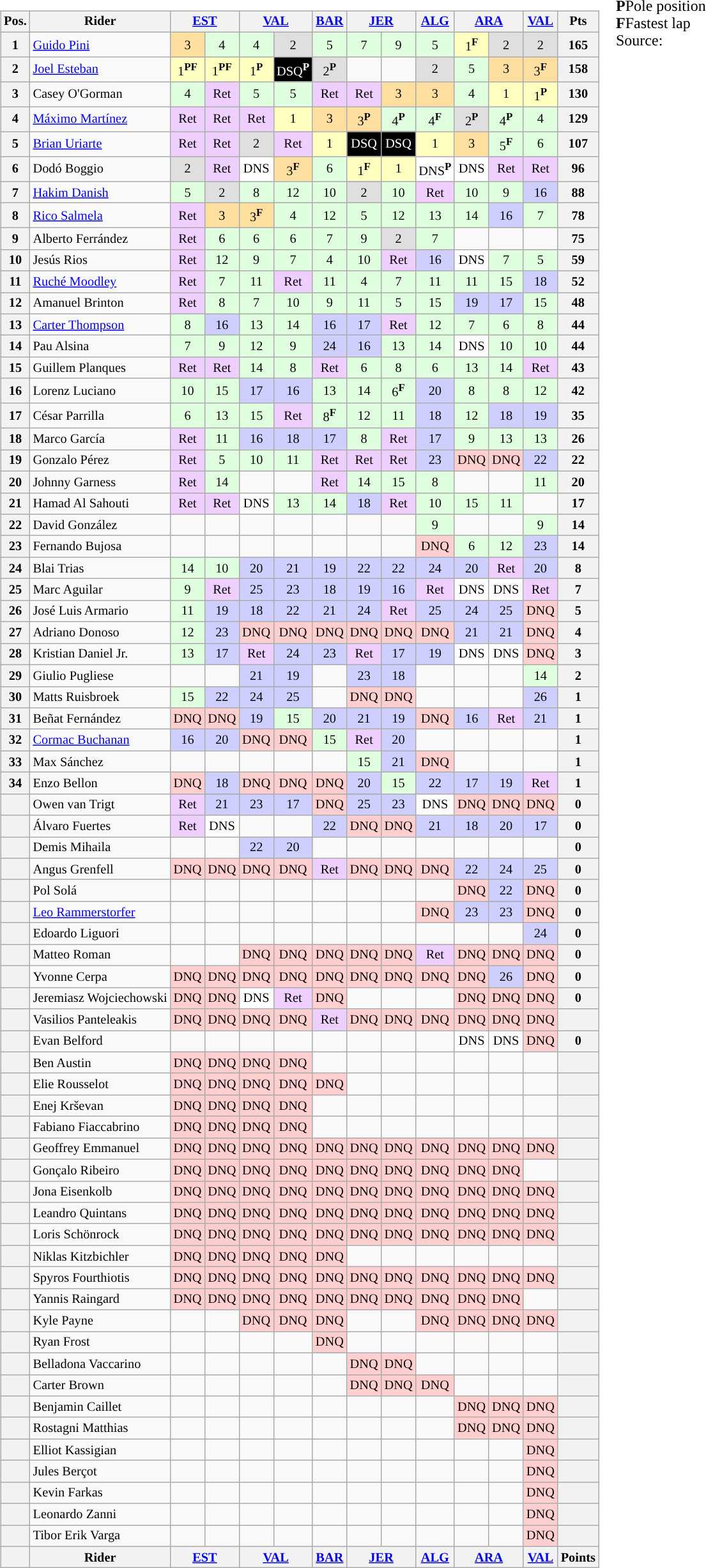<table>
<tr>
<td><br><table class="wikitable" style="font-size:85%; text-align:center;">
<tr style="vertical-align:top">
<th style="vertical-align:middle">Pos.</th>
<th style="vertical-align:middle">Rider</th>
<th colspan="2"><a href='#'>EST</a><br></th>
<th colspan="2"><a href='#'>VAL</a><br></th>
<th><a href='#'>BAR</a><br></th>
<th colspan="2"><a href='#'>JER</a><br></th>
<th><a href='#'>ALG</a><br></th>
<th colspan="2"><a href='#'>ARA</a><br></th>
<th><a href='#'>VAL</a><br></th>
<th style="vertical-align:middle">Pts</th>
</tr>
<tr>
<th>1</th>
<td align="left"> <a href='#'>Guido Pini</a></td>
<td style="background:#ffdf9f;">3</td>
<td style="background:#dfffdf;">4</td>
<td style="background:#dfffdf;">4</td>
<td style="background:#dfdfdf;">2</td>
<td style="background:#dfffdf;">5</td>
<td style="background:#dfffdf;">7</td>
<td style="background:#dfffdf;">9</td>
<td style="background:#dfffdf;">5</td>
<td style="background:#ffffbf;">1<sup><strong>F</strong></sup></td>
<td style="background:#dfdfdf;">2</td>
<td style="background:#dfdfdf;">2</td>
<th>165</th>
</tr>
<tr>
<th>2</th>
<td align="left"> <a href='#'>Joel Esteban</a></td>
<td style="background:#ffffbf;">1<sup><strong>PF</strong></sup></td>
<td style="background:#ffffbf;">1<sup><strong>PF</strong></sup></td>
<td style="background:#ffffbf;">1<sup><strong>P</strong></sup></td>
<td style="background:black; color:white;">DSQ<sup><strong>P</strong></sup></td>
<td style="background:#dfdfdf;">2<sup><strong>P</strong></sup></td>
<td></td>
<td></td>
<td style="background:#dfdfdf;">2</td>
<td style="background:#dfffdf;">5</td>
<td style="background:#ffdf9f;">3</td>
<td style="background:#ffdf9f;">3<sup><strong>F</strong></sup></td>
<th>158</th>
</tr>
<tr>
<th>3</th>
<td align="left"> Casey O'Gorman</td>
<td style="background:#dfffdf;">4</td>
<td style="background:#efcfff;">Ret</td>
<td style="background:#dfffdf;">5</td>
<td style="background:#dfffdf;">5</td>
<td style="background:#efcfff;">Ret</td>
<td style="background:#efcfff;">Ret</td>
<td style="background:#ffdf9f;">3</td>
<td style="background:#ffdf9f;">3</td>
<td style="background:#dfffdf;">4</td>
<td style="background:#ffffbf;">1</td>
<td style="background:#ffffbf;">1<sup><strong>P</strong></sup></td>
<th>130</th>
</tr>
<tr>
<th>4</th>
<td align="left"> <a href='#'>Máximo Martínez</a></td>
<td style="background:#efcfff;">Ret</td>
<td style="background:#efcfff;">Ret</td>
<td style="background:#efcfff;">Ret</td>
<td style="background:#ffffbf;">1</td>
<td style="background:#ffdf9f;">3</td>
<td style="background:#ffdf9f;">3<sup><strong>P</strong></sup></td>
<td style="background:#dfffdf;">4<sup><strong>P</strong></sup></td>
<td style="background:#dfffdf;">4<sup><strong>F</strong></sup></td>
<td style="background:#dfdfdf;">2<sup><strong>P</strong></sup></td>
<td style="background:#dfffdf;">4<sup><strong>P</strong></sup></td>
<td style="background:#dfffdf;">4</td>
<th>129</th>
</tr>
<tr>
<th>5</th>
<td align="left"> <a href='#'>Brian Uriarte</a></td>
<td style="background:#efcfff;">Ret</td>
<td style="background:#efcfff;">Ret</td>
<td style="background:#dfdfdf;">2</td>
<td style="background:#efcfff;">Ret</td>
<td style="background:#ffffbf;">1</td>
<td style="background:black; color:white;">DSQ</td>
<td style="background:black; color:white;">DSQ</td>
<td style="background:#ffffbf;">1</td>
<td style="background:#ffdf9f;">3</td>
<td style="background:#dfffdf;">5<sup><strong>F</strong></sup></td>
<td style="background:#dfffdf;">6</td>
<th>107</th>
</tr>
<tr>
<th>6</th>
<td align="left"> Dodó Boggio</td>
<td style="background:#dfdfdf;">2</td>
<td style="background:#efcfff;">Ret</td>
<td style="background:#ffffff;">DNS</td>
<td style="background:#ffdf9f;">3<sup><strong>F</strong></sup></td>
<td style="background:#dfffdf;">6</td>
<td style="background:#ffffbf;">1<sup><strong>F</strong></sup></td>
<td style="background:#ffffbf;">1</td>
<td style="background:#ffffff;">DNS<sup><strong>P</strong></sup></td>
<td style="background:#ffffff;">DNS</td>
<td style="background:#efcfff;">Ret</td>
<td style="background:#efcfff;">Ret</td>
<th>96</th>
</tr>
<tr>
<th>7</th>
<td align="left"> <a href='#'>Hakim Danish</a></td>
<td style="background:#dfffdf;">5</td>
<td style="background:#dfdfdf;">2</td>
<td style="background:#dfffdf;">8</td>
<td style="background:#dfffdf;">12</td>
<td style="background:#dfffdf;">10</td>
<td style="background:#dfdfdf;">2</td>
<td style="background:#dfffdf;">10</td>
<td style="background:#efcfff;">Ret</td>
<td style="background:#dfffdf;">10</td>
<td style="background:#dfffdf;">9</td>
<td style="background:#cfcfff;">16</td>
<th>88</th>
</tr>
<tr>
<th>8</th>
<td align="left"> <a href='#'>Rico Salmela</a></td>
<td style="background:#efcfff;">Ret</td>
<td style="background:#ffdf9f;">3</td>
<td style="background:#ffdf9f;">3<sup><strong>F</strong></sup></td>
<td style="background:#dfffdf;">4</td>
<td style="background:#dfffdf;">12</td>
<td style="background:#dfffdf;">5</td>
<td style="background:#dfffdf;">12</td>
<td style="background:#dfffdf;">13</td>
<td style="background:#dfffdf;">14</td>
<td style="background:#cfcfff;">16</td>
<td style="background:#dfffdf;">7</td>
<th>78</th>
</tr>
<tr>
<th>9</th>
<td align="left"> Alberto Ferrández</td>
<td style="background:#efcfff;">Ret</td>
<td style="background:#dfffdf;">6</td>
<td style="background:#dfffdf;">6</td>
<td style="background:#dfffdf;">6</td>
<td style="background:#dfffdf;">7</td>
<td style="background:#dfffdf;">9</td>
<td style="background:#dfdfdf;">2</td>
<td style="background:#dfffdf;">7</td>
<td></td>
<td></td>
<td></td>
<th>75</th>
</tr>
<tr>
<th>10</th>
<td align="left"> Jesús Rios</td>
<td style="background:#efcfff;">Ret</td>
<td style="background:#dfffdf;">12</td>
<td style="background:#dfffdf;">9</td>
<td style="background:#dfffdf;">7</td>
<td style="background:#dfffdf;">4</td>
<td style="background:#dfffdf;">10</td>
<td style="background:#efcfff;">Ret</td>
<td style="background:#cfcfff;">16</td>
<td style="background:#ffffff;">DNS</td>
<td style="background:#dfffdf;">7</td>
<td style="background:#dfffdf;">5</td>
<th>59</th>
</tr>
<tr>
<th>11</th>
<td align="left"> <a href='#'>Ruché Moodley</a></td>
<td style="background:#efcfff;">Ret</td>
<td style="background:#dfffdf;">7</td>
<td style="background:#dfffdf;">11</td>
<td style="background:#efcfff;">Ret</td>
<td style="background:#dfffdf;">11</td>
<td style="background:#dfffdf;">4</td>
<td style="background:#dfffdf;">7</td>
<td style="background:#dfffdf;">11</td>
<td style="background:#dfffdf;">11</td>
<td style="background:#dfffdf;">15</td>
<td style="background:#cfcfff;">18</td>
<th>52</th>
</tr>
<tr>
<th>12</th>
<td align="left"> Amanuel Brinton</td>
<td style="background:#efcfff;">Ret</td>
<td style="background:#dfffdf;">8</td>
<td style="background:#dfffdf;">7</td>
<td style="background:#dfffdf;">10</td>
<td style="background:#dfffdf;">9</td>
<td style="background:#dfffdf;">11</td>
<td style="background:#dfffdf;">5</td>
<td style="background:#dfffdf;">15</td>
<td style="background:#cfcfff;">19</td>
<td style="background:#cfcfff;">17</td>
<td style="background:#dfffdf;">15</td>
<th>48</th>
</tr>
<tr>
<th>13</th>
<td align="left"> <a href='#'>Carter Thompson</a></td>
<td style="background:#dfffdf;">8</td>
<td style="background:#cfcfff;">16</td>
<td style="background:#dfffdf;">13</td>
<td style="background:#dfffdf;">14</td>
<td style="background:#cfcfff;">16</td>
<td style="background:#cfcfff;">17</td>
<td style="background:#efcfff;">Ret</td>
<td style="background:#dfffdf;">12</td>
<td style="background:#dfffdf;">7</td>
<td style="background:#dfffdf;">6</td>
<td style="background:#dfffdf;">8</td>
<th>44</th>
</tr>
<tr>
<th>14</th>
<td align="left"> Pau Alsina</td>
<td style="background:#dfffdf;">7</td>
<td style="background:#dfffdf;">9</td>
<td style="background:#dfffdf;">12</td>
<td style="background:#dfffdf;">9</td>
<td style="background:#cfcfff;">24</td>
<td style="background:#cfcfff;">16</td>
<td style="background:#dfffdf;">13</td>
<td style="background:#dfffdf;">14</td>
<td style="background:#ffffff;">DNS</td>
<td style="background:#dfffdf;">10</td>
<td style="background:#dfffdf;">10</td>
<th>44</th>
</tr>
<tr>
<th>15</th>
<td align="left"> Guillem Planques</td>
<td style="background:#efcfff;">Ret</td>
<td style="background:#efcfff;">Ret</td>
<td style="background:#dfffdf;">14</td>
<td style="background:#dfffdf;">8</td>
<td style="background:#efcfff;">Ret</td>
<td style="background:#dfffdf;">6</td>
<td style="background:#dfffdf;">8</td>
<td style="background:#dfffdf;">6</td>
<td style="background:#dfffdf;">13</td>
<td style="background:#dfffdf;">14</td>
<td style="background:#efcfff;">Ret</td>
<th>43</th>
</tr>
<tr>
<th>16</th>
<td align="left"> Lorenz Luciano</td>
<td style="background:#dfffdf;">10</td>
<td style="background:#dfffdf;">15</td>
<td style="background:#cfcfff;">17</td>
<td style="background:#cfcfff;">16</td>
<td style="background:#dfffdf;">13</td>
<td style="background:#dfffdf;">14</td>
<td style="background:#dfffdf;">6<sup><strong>F</strong></sup></td>
<td style="background:#cfcfff;">20</td>
<td style="background:#dfffdf;">8</td>
<td style="background:#dfffdf;">8</td>
<td style="background:#dfffdf;">12</td>
<th>42</th>
</tr>
<tr>
<th>17</th>
<td align="left"> César Parrilla</td>
<td style="background:#dfffdf;">6</td>
<td style="background:#dfffdf;">13</td>
<td style="background:#dfffdf;">15</td>
<td style="background:#efcfff;">Ret</td>
<td style="background:#dfffdf;">8<sup><strong>F</strong></sup></td>
<td style="background:#dfffdf;">12</td>
<td style="background:#dfffdf;">11</td>
<td style="background:#cfcfff;">18</td>
<td style="background:#dfffdf;">12</td>
<td style="background:#cfcfff;">18</td>
<td style="background:#cfcfff;">19</td>
<th>35</th>
</tr>
<tr>
<th>18</th>
<td align="left"> Marco García</td>
<td style="background:#efcfff;">Ret</td>
<td style="background:#dfffdf;">11</td>
<td style="background:#cfcfff;">16</td>
<td style="background:#cfcfff;">18</td>
<td style="background:#cfcfff;">17</td>
<td style="background:#dfffdf;">8</td>
<td style="background:#efcfff;">Ret</td>
<td style="background:#cfcfff;">17</td>
<td style="background:#dfffdf;">9</td>
<td style="background:#dfffdf;">13</td>
<td style="background:#dfffdf;">13</td>
<th>26</th>
</tr>
<tr>
<th>19</th>
<td align="left"> Gonzalo Pérez</td>
<td style="background:#efcfff;">Ret</td>
<td style="background:#dfffdf;">5</td>
<td style="background:#dfffdf;">10</td>
<td style="background:#dfffdf;">11</td>
<td style="background:#efcfff;">Ret</td>
<td style="background:#efcfff;">Ret</td>
<td style="background:#efcfff;">Ret</td>
<td style="background:#cfcfff;">23</td>
<td style="background:#ffcfcf;">DNQ</td>
<td style="background:#ffcfcf;">DNQ</td>
<td style="background:#cfcfff;">22</td>
<th>22</th>
</tr>
<tr>
<th>20</th>
<td align="left"> Johnny Garness</td>
<td style="background:#efcfff;">Ret</td>
<td style="background:#dfffdf;">14</td>
<td></td>
<td></td>
<td style="background:#efcfff;">Ret</td>
<td style="background:#dfffdf;">14</td>
<td style="background:#dfffdf;">15</td>
<td style="background:#dfffdf;">8</td>
<td></td>
<td></td>
<td style="background:#dfffdf;">11</td>
<th>20</th>
</tr>
<tr>
<th>21</th>
<td align="left"> Hamad Al Sahouti</td>
<td style="background:#efcfff;">Ret</td>
<td style="background:#efcfff;">Ret</td>
<td style="background:#ffffff;">DNS</td>
<td style="background:#dfffdf;">13</td>
<td style="background:#dfffdf;">14</td>
<td style="background:#cfcfff;">18</td>
<td style="background:#efcfff;">Ret</td>
<td style="background:#dfffdf;">10</td>
<td style="background:#dfffdf;">15</td>
<td style="background:#dfffdf;">11</td>
<td></td>
<th>17</th>
</tr>
<tr>
<th>22</th>
<td align="left"> David González</td>
<td></td>
<td></td>
<td></td>
<td></td>
<td></td>
<td></td>
<td></td>
<td style="background:#dfffdf;">9</td>
<td></td>
<td></td>
<td style="background:#dfffdf;">9</td>
<th>14</th>
</tr>
<tr>
<th>23</th>
<td align="left"> Fernando Bujosa</td>
<td></td>
<td></td>
<td></td>
<td></td>
<td></td>
<td></td>
<td></td>
<td style="background:#ffcfcf;">DNQ</td>
<td style="background:#dfffdf;">6</td>
<td style="background:#dfffdf;">12</td>
<td style="background:#cfcfff;">23</td>
<th>14</th>
</tr>
<tr>
<th>24</th>
<td align="left"> Blai Trias</td>
<td style="background:#dfffdf;">14</td>
<td style="background:#dfffdf;">10</td>
<td style="background:#cfcfff;">20</td>
<td style="background:#cfcfff;">21</td>
<td style="background:#cfcfff;">19</td>
<td style="background:#cfcfff;">22</td>
<td style="background:#cfcfff;">22</td>
<td style="background:#cfcfff;">24</td>
<td style="background:#cfcfff;">20</td>
<td style="background:#efcfff;">Ret</td>
<td style="background:#cfcfff;">20</td>
<th>8</th>
</tr>
<tr>
<th>25</th>
<td align="left"> Marc Aguilar</td>
<td style="background:#dfffdf;">9</td>
<td style="background:#efcfff;">Ret</td>
<td style="background:#cfcfff;">25</td>
<td style="background:#cfcfff;">23</td>
<td style="background:#cfcfff;">18</td>
<td style="background:#cfcfff;">19</td>
<td style="background:#cfcfff;">16</td>
<td style="background:#efcfff;">Ret</td>
<td style="background:#ffffff;">DNS</td>
<td style="background:#ffffff;">DNS</td>
<td style="background:#efcfff;">Ret</td>
<th>7</th>
</tr>
<tr>
<th>26</th>
<td align="left"> José Luis Armario</td>
<td style="background:#dfffdf;">11</td>
<td style="background:#cfcfff;">19</td>
<td style="background:#cfcfff;">18</td>
<td style="background:#cfcfff;">22</td>
<td style="background:#cfcfff;">21</td>
<td style="background:#cfcfff;">24</td>
<td style="background:#efcfff;">Ret</td>
<td style="background:#cfcfff;">25</td>
<td style="background:#cfcfff;">24</td>
<td style="background:#cfcfff;">25</td>
<td style="background:#ffcfcf;">DNQ</td>
<th>5</th>
</tr>
<tr>
<th>27</th>
<td align="left"> Adriano Donoso</td>
<td style="background:#dfffdf;">12</td>
<td style="background:#cfcfff;">23</td>
<td style="background:#ffcfcf;">DNQ</td>
<td style="background:#ffcfcf;">DNQ</td>
<td style="background:#ffcfcf;">DNQ</td>
<td style="background:#ffcfcf;">DNQ</td>
<td style="background:#ffcfcf;">DNQ</td>
<td style="background:#ffcfcf;">DNQ</td>
<td style="background:#cfcfff;">21</td>
<td style="background:#cfcfff;">21</td>
<td style="background:#ffcfcf;">DNQ</td>
<th>4</th>
</tr>
<tr>
<th>28</th>
<td align="left"> Kristian Daniel Jr.</td>
<td style="background:#dfffdf;">13</td>
<td style="background:#cfcfff;">17</td>
<td style="background:#efcfff;">Ret</td>
<td style="background:#cfcfff;">24</td>
<td style="background:#cfcfff;">23</td>
<td style="background:#efcfff;">Ret</td>
<td style="background:#cfcfff;">17</td>
<td style="background:#cfcfff;">19</td>
<td style="background:#ffffff;">DNS</td>
<td style="background:#ffffff;">DNS</td>
<td style="background:#ffcfcf;">DNQ</td>
<th>3</th>
</tr>
<tr>
<th>29</th>
<td align="left"> Giulio Pugliese</td>
<td></td>
<td></td>
<td style="background:#cfcfff;">21</td>
<td style="background:#cfcfff;">19</td>
<td></td>
<td style="background:#cfcfff;">23</td>
<td style="background:#cfcfff;'">18</td>
<td></td>
<td></td>
<td></td>
<td style="background:#dfffdf;">14</td>
<th>2</th>
</tr>
<tr>
<th>30</th>
<td align="left"> Matts Ruisbroek</td>
<td style="background:#dfffdf;">15</td>
<td style="background:#cfcfff;">22</td>
<td style="background:#cfcfff;">24</td>
<td style="background:#cfcfff;">25</td>
<td></td>
<td style="background:#ffcfcf;">DNQ</td>
<td style="background:#ffcfcf;">DNQ</td>
<td></td>
<td></td>
<td></td>
<td style="background:#cfcfff;">26</td>
<th>1</th>
</tr>
<tr>
<th>31</th>
<td align="left"> Beñat Fernández</td>
<td style="background:#ffcfcf;">DNQ</td>
<td style="background:#ffcfcf;">DNQ</td>
<td style="background:#cfcfff;">19</td>
<td style="background:#dfffdf;">15</td>
<td style="background:#cfcfff;">20</td>
<td style="background:#cfcfff;">21</td>
<td style="background:#cfcfff;">19</td>
<td style="background:#ffcfcf;">DNQ</td>
<td style="background:#cfcfff;">16</td>
<td style="background:#efcfff;">Ret</td>
<td style="background:#cfcfff;">21</td>
<th>1</th>
</tr>
<tr>
<th>32</th>
<td align="left"> <a href='#'>Cormac Buchanan</a></td>
<td style="background:#cfcfff;">16</td>
<td style="background:#cfcfff;">20</td>
<td style="background:#ffcfcf;">DNQ</td>
<td style="background:#ffcfcf;">DNQ</td>
<td style="background:#dfffdf;">15</td>
<td style="background:#efcfff;">Ret</td>
<td style="background:#cfcfff;">20</td>
<td></td>
<td></td>
<td></td>
<td></td>
<th>1</th>
</tr>
<tr>
<th>33</th>
<td align="left"> Max Sánchez</td>
<td></td>
<td></td>
<td></td>
<td></td>
<td></td>
<td style="background:#dfffdf;">15</td>
<td style="background:#cfcfff;">21</td>
<td style="background:#ffcfcf;">DNQ</td>
<td></td>
<td></td>
<td></td>
<th>1</th>
</tr>
<tr>
<th>34</th>
<td align="left"> Enzo Bellon</td>
<td style="background:#ffcfcf;">DNQ</td>
<td style="background:#cfcfff;">18</td>
<td style="background:#ffcfcf;">DNQ</td>
<td style="background:#ffcfcf;">DNQ</td>
<td style="background:#ffcfcf;">DNQ</td>
<td style="background:#cfcfff;">20</td>
<td style="background:#dfffdf;">15</td>
<td style="background:#cfcfff;">22</td>
<td style="background:#cfcfff;">17</td>
<td style="background:#cfcfff;">19</td>
<td style="background:#efcfff;">Ret</td>
<th>1</th>
</tr>
<tr>
<th></th>
<td align="left"> Owen van Trigt</td>
<td style="background:#efcfff;">Ret</td>
<td style="background:#cfcfff;">21</td>
<td style="background:#cfcfff;">23</td>
<td style="background:#cfcfff;">17</td>
<td style="background:#ffcfcf;">DNQ</td>
<td style="background:#cfcfff;">25</td>
<td style="background:#cfcfff;">23</td>
<td style="background:#ffffff;">DNS</td>
<td style="background:#ffcfcf;">DNQ</td>
<td style="background:#ffcfcf;">DNQ</td>
<td style="background:#ffcfcf;">DNQ</td>
<th>0</th>
</tr>
<tr>
<th></th>
<td align="left"> Álvaro Fuertes</td>
<td style="background:#efcfff;">Ret</td>
<td style="background:#ffffff;">DNS</td>
<td></td>
<td></td>
<td style="background:#cfcfff;">22</td>
<td style="background:#ffcfcf;">DNQ</td>
<td style="background:#ffcfcf;">DNQ</td>
<td style="background:#cfcfff;">21</td>
<td style="background:#cfcfff;">18</td>
<td style="background:#cfcfff;">20</td>
<td style="background:#cfcfff;">17</td>
<th>0</th>
</tr>
<tr>
<th></th>
<td align="left"> Demis Mihaila</td>
<td></td>
<td></td>
<td style="background:#cfcfff;">22</td>
<td style="background:#cfcfff;">20</td>
<td></td>
<td></td>
<td></td>
<td></td>
<td></td>
<td></td>
<td></td>
<th>0</th>
</tr>
<tr>
<th></th>
<td align="left"> Angus Grenfell</td>
<td style="background:#ffcfcf;">DNQ</td>
<td style="background:#ffcfcf;">DNQ</td>
<td style="background:#ffcfcf;">DNQ</td>
<td style="background:#ffcfcf;">DNQ</td>
<td style="background:#efcfff;">Ret</td>
<td style="background:#ffcfcf;">DNQ</td>
<td style="background:#ffcfcf;">DNQ</td>
<td style="background:#ffcfcf;">DNQ</td>
<td style="background:#cfcfff;">22</td>
<td style="background:#cfcfff;">24</td>
<td style="background:#cfcfff;">25</td>
<th>0</th>
</tr>
<tr>
<th></th>
<td align="left"> Pol Solá</td>
<td></td>
<td></td>
<td></td>
<td></td>
<td></td>
<td></td>
<td></td>
<td></td>
<td style="background:#ffcfcf;">DNQ</td>
<td style="background:#cfcfff;">22</td>
<td style="background:#ffcfcf;">DNQ</td>
<th>0</th>
</tr>
<tr>
<th></th>
<td align="left"> <a href='#'>Leo Rammerstorfer</a></td>
<td></td>
<td></td>
<td></td>
<td></td>
<td></td>
<td></td>
<td></td>
<td style="background:#ffcfcf;">DNQ</td>
<td style="background:#cfcfff;">23</td>
<td style="background:#cfcfff;">23</td>
<td style="background:#ffcfcf;">DNQ</td>
<th>0</th>
</tr>
<tr>
<th></th>
<td align="left"> Edoardo Liguori</td>
<td></td>
<td></td>
<td></td>
<td></td>
<td></td>
<td></td>
<td></td>
<td></td>
<td></td>
<td></td>
<td style="background:#cfcfff;">24</td>
<th>0</th>
</tr>
<tr>
<th></th>
<td align="left"> Matteo Roman</td>
<td></td>
<td></td>
<td style="background:#ffcfcf;">DNQ</td>
<td style="background:#ffcfcf;">DNQ</td>
<td style="background:#ffcfcf;">DNQ</td>
<td style="background:#ffcfcf;">DNQ</td>
<td style="background:#ffcfcf;">DNQ</td>
<td style="background:#efcfff;">Ret</td>
<td style="background:#ffcfcf;">DNQ</td>
<td style="background:#ffcfcf;">DNQ</td>
<td style="background:#ffcfcf;">DNQ</td>
<th>0</th>
</tr>
<tr>
<th></th>
<td align="left"> Yvonne Cerpa</td>
<td style="background:#ffcfcf;">DNQ</td>
<td style="background:#ffcfcf;">DNQ</td>
<td style="background:#ffcfcf;">DNQ</td>
<td style="background:#ffcfcf;">DNQ</td>
<td style="background:#ffcfcf;">DNQ</td>
<td style="background:#ffcfcf;">DNQ</td>
<td style="background:#ffcfcf;">DNQ</td>
<td style="background:#ffcfcf;">DNQ</td>
<td style="background:#ffcfcf;">DNQ</td>
<td style="background:#cfcfff;">26</td>
<td style="background:#ffcfcf;">DNQ</td>
<th>0</th>
</tr>
<tr>
<th></th>
<td align="left"> Jeremiasz Wojciechowski</td>
<td style="background:#ffcfcf;">DNQ</td>
<td style="background:#ffcfcf;">DNQ</td>
<td style="background:#ffffff;">DNS</td>
<td style="background:#efcfff;">Ret</td>
<td style="background:#ffcfcf;">DNQ</td>
<td></td>
<td></td>
<td></td>
<td style="background:#ffcfcf;">DNQ</td>
<td style="background:#ffcfcf;">DNQ</td>
<td style="background:#ffcfcf;">DNQ</td>
<th>0</th>
</tr>
<tr>
<th></th>
<td align="left"> Vasilios Panteleakis</td>
<td style="background:#ffcfcf;">DNQ</td>
<td style="background:#ffcfcf;">DNQ</td>
<td style="background:#ffcfcf;">DNQ</td>
<td style="background:#ffcfcf;">DNQ</td>
<td style="background:#efcfff;">Ret</td>
<td style="background:#ffcfcf;">DNQ</td>
<td style="background:#ffcfcf;">DNQ</td>
<td style="background:#ffcfcf;">DNQ</td>
<td style="background:#ffcfcf;">DNQ</td>
<td style="background:#ffcfcf;">DNQ</td>
<td style="background:#ffcfcf;">DNQ</td>
<th></th>
</tr>
<tr>
<th></th>
<td align="left"> Evan Belford</td>
<td></td>
<td></td>
<td></td>
<td></td>
<td></td>
<td></td>
<td></td>
<td></td>
<td style="background:#ffffff;">DNS</td>
<td style="background:#ffffff;">DNS</td>
<td style="background:#ffcfcf;">DNQ</td>
<th>0</th>
</tr>
<tr>
<th></th>
<td align="left"> Ben Austin</td>
<td style="background:#ffcfcf;">DNQ</td>
<td style="background:#ffcfcf;">DNQ</td>
<td style="background:#ffcfcf;">DNQ</td>
<td style="background:#ffcfcf;">DNQ</td>
<td></td>
<td></td>
<td></td>
<td></td>
<td></td>
<td></td>
<td></td>
<th></th>
</tr>
<tr>
<th></th>
<td align="left"> Elie Rousselot</td>
<td style="background:#ffcfcf;">DNQ</td>
<td style="background:#ffcfcf;">DNQ</td>
<td style="background:#ffcfcf;">DNQ</td>
<td style="background:#ffcfcf;">DNQ</td>
<td style="background:#ffcfcf;">DNQ</td>
<td></td>
<td></td>
<td></td>
<td></td>
<td></td>
<td></td>
<th></th>
</tr>
<tr>
<th></th>
<td align="left"> Enej Krševan</td>
<td style="background:#ffcfcf;">DNQ</td>
<td style="background:#ffcfcf;">DNQ</td>
<td style="background:#ffcfcf;">DNQ</td>
<td style="background:#ffcfcf;">DNQ</td>
<td></td>
<td></td>
<td></td>
<td></td>
<td></td>
<td></td>
<td></td>
<th></th>
</tr>
<tr>
<th></th>
<td align="left"> Fabiano Fiaccabrino</td>
<td style="background:#ffcfcf;">DNQ</td>
<td style="background:#ffcfcf;">DNQ</td>
<td style="background:#ffcfcf;">DNQ</td>
<td style="background:#ffcfcf;">DNQ</td>
<td></td>
<td></td>
<td></td>
<td></td>
<td></td>
<td></td>
<td></td>
<th></th>
</tr>
<tr>
<th></th>
<td align="left"> Geoffrey Emmanuel</td>
<td style="background:#ffcfcf;">DNQ</td>
<td style="background:#ffcfcf;">DNQ</td>
<td style="background:#ffcfcf;">DNQ</td>
<td style="background:#ffcfcf;">DNQ</td>
<td style="background:#ffcfcf;">DNQ</td>
<td style="background:#ffcfcf;">DNQ</td>
<td style="background:#ffcfcf;">DNQ</td>
<td style="background:#ffcfcf;">DNQ</td>
<td style="background:#ffcfcf;">DNQ</td>
<td style="background:#ffcfcf;">DNQ</td>
<td style="background:#ffcfcf;">DNQ</td>
<th></th>
</tr>
<tr>
<th></th>
<td align="left"> Gonçalo Ribeiro</td>
<td style="background:#ffcfcf;">DNQ</td>
<td style="background:#ffcfcf;">DNQ</td>
<td style="background:#ffcfcf;">DNQ</td>
<td style="background:#ffcfcf;">DNQ</td>
<td style="background:#ffcfcf;">DNQ</td>
<td style="background:#ffcfcf;">DNQ</td>
<td style="background:#ffcfcf;">DNQ</td>
<td style="background:#ffcfcf;">DNQ</td>
<td style="background:#ffcfcf;">DNQ</td>
<td style="background:#ffcfcf;">DNQ</td>
<td></td>
<th></th>
</tr>
<tr>
<th></th>
<td align="left"> Jona Eisenkolb</td>
<td style="background:#ffcfcf;">DNQ</td>
<td style="background:#ffcfcf;">DNQ</td>
<td style="background:#ffcfcf;">DNQ</td>
<td style="background:#ffcfcf;">DNQ</td>
<td style="background:#ffcfcf;">DNQ</td>
<td style="background:#ffcfcf;">DNQ</td>
<td style="background:#ffcfcf;">DNQ</td>
<td style="background:#ffcfcf;">DNQ</td>
<td style="background:#ffcfcf;">DNQ</td>
<td style="background:#ffcfcf;">DNQ</td>
<td style="background:#ffcfcf;">DNQ</td>
<th></th>
</tr>
<tr>
<th></th>
<td align="left"> Leandro Quintans</td>
<td style="background:#ffcfcf;">DNQ</td>
<td style="background:#ffcfcf;">DNQ</td>
<td style="background:#ffcfcf;">DNQ</td>
<td style="background:#ffcfcf;">DNQ</td>
<td style="background:#ffcfcf;">DNQ</td>
<td style="background:#ffcfcf;">DNQ</td>
<td style="background:#ffcfcf;">DNQ</td>
<td style="background:#ffcfcf;">DNQ</td>
<td style="background:#ffcfcf;">DNQ</td>
<td style="background:#ffcfcf;">DNQ</td>
<td style="background:#ffcfcf;">DNQ</td>
<th></th>
</tr>
<tr>
<th></th>
<td align="left"> Loris Schönrock</td>
<td style="background:#ffcfcf;">DNQ</td>
<td style="background:#ffcfcf;">DNQ</td>
<td style="background:#ffcfcf;">DNQ</td>
<td style="background:#ffcfcf;">DNQ</td>
<td style="background:#ffcfcf;">DNQ</td>
<td style="background:#ffcfcf;">DNQ</td>
<td style="background:#ffcfcf;">DNQ</td>
<td style="background:#ffcfcf;">DNQ</td>
<td style="background:#ffcfcf;">DNQ</td>
<td style="background:#ffcfcf;">DNQ</td>
<td style="background:#ffcfcf;">DNQ</td>
<th></th>
</tr>
<tr>
<th></th>
<td align="left"> Niklas Kitzbichler</td>
<td style="background:#ffcfcf;">DNQ</td>
<td style="background:#ffcfcf;">DNQ</td>
<td style="background:#ffcfcf;">DNQ</td>
<td style="background:#ffcfcf;">DNQ</td>
<td style="background:#ffcfcf;">DNQ</td>
<td></td>
<td></td>
<td></td>
<td></td>
<td></td>
<td></td>
<th></th>
</tr>
<tr>
<th></th>
<td align="left"> Spyros Fourthiotis</td>
<td style="background:#ffcfcf;">DNQ</td>
<td style="background:#ffcfcf;">DNQ</td>
<td style="background:#ffcfcf;">DNQ</td>
<td style="background:#ffcfcf;">DNQ</td>
<td style="background:#ffcfcf;">DNQ</td>
<td style="background:#ffcfcf;">DNQ</td>
<td style="background:#ffcfcf;">DNQ</td>
<td style="background:#ffcfcf;">DNQ</td>
<td style="background:#ffcfcf;">DNQ</td>
<td style="background:#ffcfcf;">DNQ</td>
<td style="background:#ffcfcf;">DNQ</td>
<th></th>
</tr>
<tr>
<th></th>
<td align="left"> Yannis Raingard</td>
<td style="background:#ffcfcf;">DNQ</td>
<td style="background:#ffcfcf;">DNQ</td>
<td style="background:#ffcfcf;">DNQ</td>
<td style="background:#ffcfcf;">DNQ</td>
<td style="background:#ffcfcf;">DNQ</td>
<td style="background:#ffcfcf;">DNQ</td>
<td style="background:#ffcfcf;">DNQ</td>
<td style="background:#ffcfcf;">DNQ</td>
<td style="background:#ffcfcf;">DNQ</td>
<td style="background:#ffcfcf;">DNQ</td>
<td></td>
<th></th>
</tr>
<tr>
<th></th>
<td align="left"> Kyle Payne</td>
<td></td>
<td></td>
<td style="background:#ffcfcf;">DNQ</td>
<td style="background:#ffcfcf;">DNQ</td>
<td style="background:#ffcfcf;">DNQ</td>
<td></td>
<td></td>
<td style="background:#ffcfcf;">DNQ</td>
<td style="background:#ffcfcf;">DNQ</td>
<td style="background:#ffcfcf;">DNQ</td>
<td style="background:#ffcfcf;">DNQ</td>
<th></th>
</tr>
<tr>
<th></th>
<td align="left"> Ryan Frost</td>
<td></td>
<td></td>
<td></td>
<td></td>
<td style="background:#ffcfcf;">DNQ</td>
<td></td>
<td></td>
<td></td>
<td></td>
<td></td>
<td></td>
<th></th>
</tr>
<tr>
<th></th>
<td align="left"> Belladona Vaccarino</td>
<td></td>
<td></td>
<td></td>
<td></td>
<td></td>
<td style="background:#ffcfcf;">DNQ</td>
<td style="background:#ffcfcf;">DNQ</td>
<td></td>
<td></td>
<td></td>
<td></td>
<th></th>
</tr>
<tr>
<th></th>
<td align="left"> Carter Brown</td>
<td></td>
<td></td>
<td></td>
<td></td>
<td></td>
<td style="background:#ffcfcf;">DNQ</td>
<td style="background:#ffcfcf;">DNQ</td>
<td style="background:#ffcfcf;">DNQ</td>
<td></td>
<td></td>
<td></td>
<th></th>
</tr>
<tr>
<th></th>
<td align="left"> Benjamin Caillet</td>
<td></td>
<td></td>
<td></td>
<td></td>
<td></td>
<td></td>
<td></td>
<td></td>
<td style="background:#ffcfcf;">DNQ</td>
<td style="background:#ffcfcf;">DNQ</td>
<td style="background:#ffcfcf;">DNQ</td>
<th></th>
</tr>
<tr>
<th></th>
<td align="left"> Rostagni Matthias</td>
<td></td>
<td></td>
<td></td>
<td></td>
<td></td>
<td></td>
<td></td>
<td></td>
<td style="background:#ffcfcf;">DNQ</td>
<td style="background:#ffcfcf;">DNQ</td>
<td style="background:#ffcfcf;">DNQ</td>
<th></th>
</tr>
<tr>
<th></th>
<td align="left"> Elliot Kassigian</td>
<td></td>
<td></td>
<td></td>
<td></td>
<td></td>
<td></td>
<td></td>
<td></td>
<td></td>
<td></td>
<td style="background:#ffcfcf;">DNQ</td>
<th></th>
</tr>
<tr>
<th></th>
<td align="left"> Jules Berçot</td>
<td></td>
<td></td>
<td></td>
<td></td>
<td></td>
<td></td>
<td></td>
<td></td>
<td></td>
<td></td>
<td style="background:#ffcfcf;">DNQ</td>
<th></th>
</tr>
<tr>
<th></th>
<td align="left"> Kevin Farkas</td>
<td></td>
<td></td>
<td></td>
<td></td>
<td></td>
<td></td>
<td></td>
<td></td>
<td></td>
<td></td>
<td style="background:#ffcfcf;">DNQ</td>
<th></th>
</tr>
<tr>
<th></th>
<td align="left"> Leonardo Zanni</td>
<td></td>
<td></td>
<td></td>
<td></td>
<td></td>
<td></td>
<td></td>
<td></td>
<td></td>
<td></td>
<td style="background:#ffcfcf;">DNQ</td>
<th></th>
</tr>
<tr>
<th></th>
<td align="left"> Tibor Erik Varga</td>
<td></td>
<td></td>
<td></td>
<td></td>
<td></td>
<td></td>
<td></td>
<td></td>
<td></td>
<td></td>
<td style="background:#ffcfcf;">DNQ</td>
<th></th>
</tr>
<tr>
<th></th>
<th>Rider</th>
<th colspan="2"><a href='#'>EST</a><br></th>
<th colspan="2"><a href='#'>VAL</a><br></th>
<th><a href='#'>BAR</a><br></th>
<th colspan="2"><a href='#'>JER</a><br></th>
<th><a href='#'>ALG</a><br></th>
<th colspan="2"><a href='#'>ARA</a><br></th>
<th><a href='#'>VAL</a><br></th>
<th>Points</th>
</tr>
</table>
</td>
<td valign="top"><br>
<span><strong>P</strong>Pole position<br><strong>F</strong>Fastest lap</span><br>Source:</td>
</tr>
</table>
